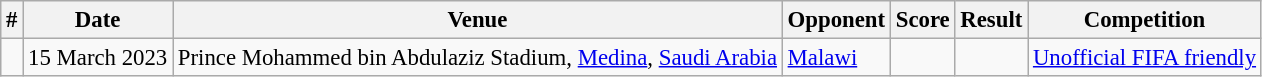<table class="wikitable" style="font-size:95%">
<tr>
<th>#</th>
<th>Date</th>
<th>Venue</th>
<th>Opponent</th>
<th>Score</th>
<th>Result</th>
<th>Competition</th>
</tr>
<tr>
<td></td>
<td>15 March 2023</td>
<td>Prince Mohammed bin Abdulaziz Stadium, <a href='#'>Medina</a>, <a href='#'>Saudi Arabia</a></td>
<td> <a href='#'>Malawi</a></td>
<td></td>
<td></td>
<td><a href='#'>Unofficial FIFA friendly</a></td>
</tr>
</table>
